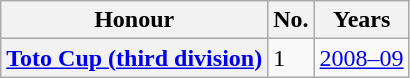<table class="wikitable plainrowheaders">
<tr>
<th scope=col>Honour</th>
<th scope=col>No.</th>
<th scope=col>Years</th>
</tr>
<tr>
<th scope=row><a href='#'>Toto Cup (third division)</a></th>
<td>1</td>
<td><a href='#'>2008–09</a></td>
</tr>
</table>
